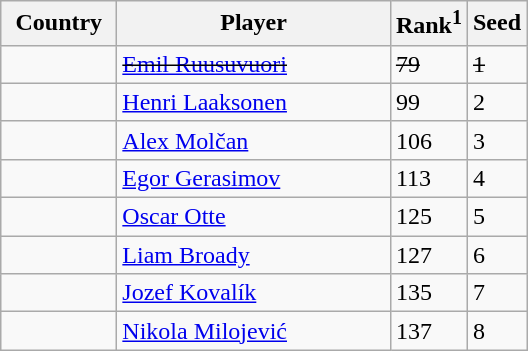<table class="sortable wikitable">
<tr>
<th width="70">Country</th>
<th width="175">Player</th>
<th>Rank<sup>1</sup></th>
<th>Seed</th>
</tr>
<tr>
<td><s></s></td>
<td><s><a href='#'>Emil Ruusuvuori</a></s></td>
<td><s>79</s></td>
<td><s>1</s></td>
</tr>
<tr>
<td></td>
<td><a href='#'>Henri Laaksonen</a></td>
<td>99</td>
<td>2</td>
</tr>
<tr>
<td></td>
<td><a href='#'>Alex Molčan</a></td>
<td>106</td>
<td>3</td>
</tr>
<tr>
<td></td>
<td><a href='#'>Egor Gerasimov</a></td>
<td>113</td>
<td>4</td>
</tr>
<tr>
<td></td>
<td><a href='#'>Oscar Otte</a></td>
<td>125</td>
<td>5</td>
</tr>
<tr>
<td></td>
<td><a href='#'>Liam Broady</a></td>
<td>127</td>
<td>6</td>
</tr>
<tr>
<td></td>
<td><a href='#'>Jozef Kovalík</a></td>
<td>135</td>
<td>7</td>
</tr>
<tr>
<td></td>
<td><a href='#'>Nikola Milojević</a></td>
<td>137</td>
<td>8</td>
</tr>
</table>
